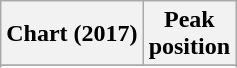<table class="wikitable sortable plainrowheaders" style="text-align:center">
<tr>
<th scope="col">Chart (2017)</th>
<th scope="col">Peak<br> position</th>
</tr>
<tr>
</tr>
<tr>
</tr>
<tr>
</tr>
<tr>
</tr>
<tr>
</tr>
<tr>
</tr>
</table>
